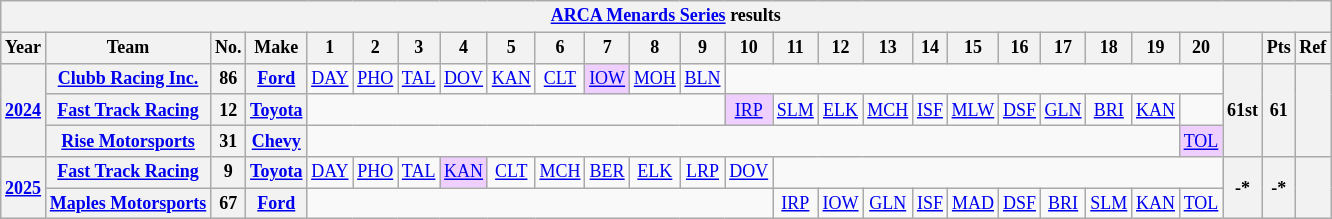<table class="wikitable" style="text-align:center; font-size:75%">
<tr>
<th colspan=27><a href='#'>ARCA Menards Series</a> results</th>
</tr>
<tr>
<th>Year</th>
<th>Team</th>
<th>No.</th>
<th>Make</th>
<th>1</th>
<th>2</th>
<th>3</th>
<th>4</th>
<th>5</th>
<th>6</th>
<th>7</th>
<th>8</th>
<th>9</th>
<th>10</th>
<th>11</th>
<th>12</th>
<th>13</th>
<th>14</th>
<th>15</th>
<th>16</th>
<th>17</th>
<th>18</th>
<th>19</th>
<th>20</th>
<th></th>
<th>Pts</th>
<th>Ref</th>
</tr>
<tr>
<th rowspan=3><a href='#'>2024</a></th>
<th><a href='#'>Clubb Racing Inc.</a></th>
<th>86</th>
<th><a href='#'>Ford</a></th>
<td><a href='#'>DAY</a></td>
<td><a href='#'>PHO</a></td>
<td><a href='#'>TAL</a></td>
<td><a href='#'>DOV</a></td>
<td><a href='#'>KAN</a></td>
<td><a href='#'>CLT</a></td>
<td style="background:#EFCFFF;"><a href='#'>IOW</a><br></td>
<td><a href='#'>MOH</a></td>
<td><a href='#'>BLN</a></td>
<td colspan=11></td>
<th rowspan=3>61st</th>
<th rowspan=3>61</th>
<th rowspan=3></th>
</tr>
<tr>
<th><a href='#'>Fast Track Racing</a></th>
<th>12</th>
<th><a href='#'>Toyota</a></th>
<td colspan=9></td>
<td style="background:#EFCFFF;"><a href='#'>IRP</a><br></td>
<td><a href='#'>SLM</a></td>
<td><a href='#'>ELK</a></td>
<td><a href='#'>MCH</a></td>
<td><a href='#'>ISF</a></td>
<td><a href='#'>MLW</a></td>
<td><a href='#'>DSF</a></td>
<td><a href='#'>GLN</a></td>
<td><a href='#'>BRI</a></td>
<td><a href='#'>KAN</a></td>
<td></td>
</tr>
<tr>
<th><a href='#'>Rise Motorsports</a></th>
<th>31</th>
<th><a href='#'>Chevy</a></th>
<td colspan=19></td>
<td style="background:#EFCFFF;"><a href='#'>TOL</a><br></td>
</tr>
<tr>
<th rowspan=2><a href='#'>2025</a></th>
<th><a href='#'>Fast Track Racing</a></th>
<th>9</th>
<th><a href='#'>Toyota</a></th>
<td><a href='#'>DAY</a></td>
<td><a href='#'>PHO</a></td>
<td><a href='#'>TAL</a></td>
<td style="background:#EFCFFF;"><a href='#'>KAN</a><br></td>
<td><a href='#'>CLT</a></td>
<td><a href='#'>MCH</a></td>
<td><a href='#'>BER</a></td>
<td><a href='#'>ELK</a></td>
<td><a href='#'>LRP</a></td>
<td><a href='#'>DOV</a></td>
<td colspan=10></td>
<th rowspan=2>-*</th>
<th rowspan=2>-*</th>
<th rowspan=2></th>
</tr>
<tr>
<th><a href='#'>Maples Motorsports</a></th>
<th>67</th>
<th><a href='#'>Ford</a></th>
<td colspan=10></td>
<td><a href='#'>IRP</a></td>
<td><a href='#'>IOW</a></td>
<td><a href='#'>GLN</a></td>
<td><a href='#'>ISF</a></td>
<td><a href='#'>MAD</a></td>
<td><a href='#'>DSF</a></td>
<td><a href='#'>BRI</a></td>
<td><a href='#'>SLM</a></td>
<td><a href='#'>KAN</a></td>
<td><a href='#'>TOL</a></td>
</tr>
</table>
